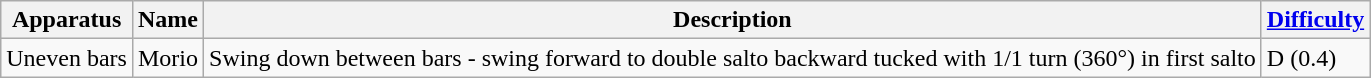<table class="wikitable">
<tr>
<th>Apparatus</th>
<th>Name</th>
<th>Description</th>
<th><a href='#'>Difficulty</a></th>
</tr>
<tr>
<td>Uneven bars</td>
<td>Morio</td>
<td>Swing down between bars - swing forward to double salto backward tucked with 1/1 turn (360°) in first salto</td>
<td>D (0.4)</td>
</tr>
</table>
